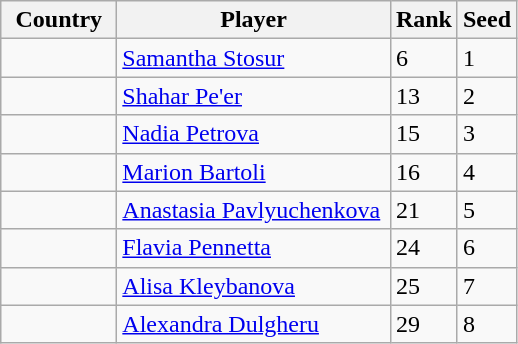<table class="sortable wikitable">
<tr>
<th width="70">Country</th>
<th width="175">Player</th>
<th>Rank</th>
<th>Seed</th>
</tr>
<tr>
<td></td>
<td><a href='#'>Samantha Stosur</a></td>
<td>6</td>
<td>1</td>
</tr>
<tr>
<td></td>
<td><a href='#'>Shahar Pe'er</a></td>
<td>13</td>
<td>2</td>
</tr>
<tr>
<td></td>
<td><a href='#'>Nadia Petrova</a></td>
<td>15</td>
<td>3</td>
</tr>
<tr>
<td></td>
<td><a href='#'>Marion Bartoli</a></td>
<td>16</td>
<td>4</td>
</tr>
<tr>
<td></td>
<td><a href='#'>Anastasia Pavlyuchenkova</a></td>
<td>21</td>
<td>5</td>
</tr>
<tr>
<td></td>
<td><a href='#'>Flavia Pennetta</a></td>
<td>24</td>
<td>6</td>
</tr>
<tr>
<td></td>
<td><a href='#'>Alisa Kleybanova</a></td>
<td>25</td>
<td>7</td>
</tr>
<tr>
<td></td>
<td><a href='#'>Alexandra Dulgheru</a></td>
<td>29</td>
<td>8</td>
</tr>
</table>
